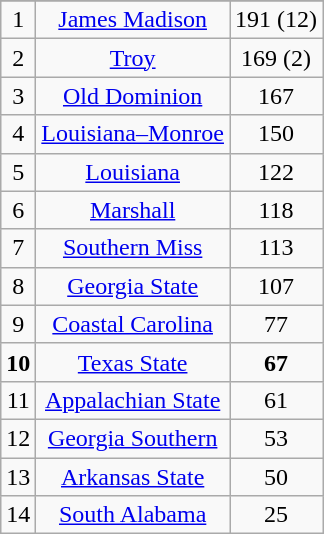<table class="wikitable" border="1">
<tr align=center>
</tr>
<tr align="center">
<td>1</td>
<td><a href='#'>James Madison</a></td>
<td>191 (12)</td>
</tr>
<tr align="center">
<td>2</td>
<td><a href='#'>Troy</a></td>
<td>169 (2)</td>
</tr>
<tr align="center">
<td>3</td>
<td><a href='#'>Old Dominion</a></td>
<td>167</td>
</tr>
<tr align="center">
<td>4</td>
<td><a href='#'>Louisiana–Monroe</a></td>
<td>150</td>
</tr>
<tr align="center">
<td>5</td>
<td><a href='#'>Louisiana</a></td>
<td>122</td>
</tr>
<tr align="center">
<td>6</td>
<td><a href='#'>Marshall</a></td>
<td>118</td>
</tr>
<tr align="center">
<td>7</td>
<td><a href='#'>Southern Miss</a></td>
<td>113</td>
</tr>
<tr align="center">
<td>8</td>
<td><a href='#'>Georgia State</a></td>
<td>107</td>
</tr>
<tr align="center">
<td>9</td>
<td><a href='#'>Coastal Carolina</a></td>
<td>77</td>
</tr>
<tr align="center">
<td><strong>10</strong></td>
<td><a href='#'>Texas State</a></td>
<td><strong>67</strong></td>
</tr>
<tr align="center">
<td>11</td>
<td><a href='#'>Appalachian State</a></td>
<td>61</td>
</tr>
<tr align="center">
<td>12</td>
<td><a href='#'>Georgia Southern</a></td>
<td>53</td>
</tr>
<tr align="center">
<td>13</td>
<td><a href='#'>Arkansas State</a></td>
<td>50</td>
</tr>
<tr align="center">
<td>14</td>
<td><a href='#'>South Alabama</a></td>
<td>25</td>
</tr>
</table>
